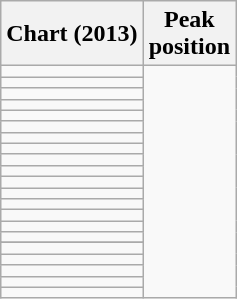<table class="wikitable sortable">
<tr>
<th>Chart (2013)</th>
<th>Peak<br>position</th>
</tr>
<tr>
<td></td>
</tr>
<tr>
<td></td>
</tr>
<tr>
<td></td>
</tr>
<tr>
<td></td>
</tr>
<tr>
<td></td>
</tr>
<tr>
<td></td>
</tr>
<tr>
<td></td>
</tr>
<tr>
<td></td>
</tr>
<tr>
<td></td>
</tr>
<tr>
<td></td>
</tr>
<tr>
<td></td>
</tr>
<tr>
<td></td>
</tr>
<tr>
<td></td>
</tr>
<tr>
<td></td>
</tr>
<tr>
<td></td>
</tr>
<tr>
<td></td>
</tr>
<tr>
</tr>
<tr>
<td></td>
</tr>
<tr>
<td></td>
</tr>
<tr>
<td></td>
</tr>
<tr>
<td></td>
</tr>
<tr>
<td></td>
</tr>
</table>
